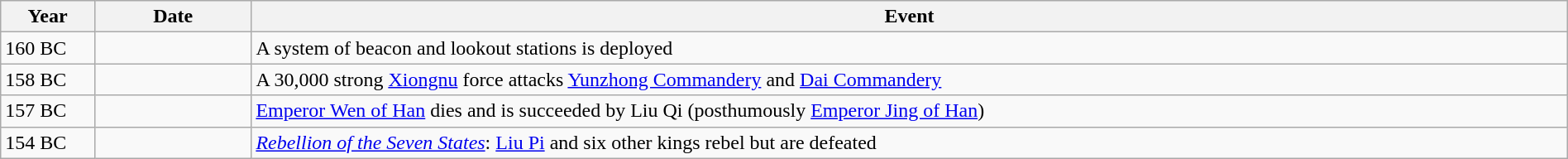<table class="wikitable" style="width:100%;">
<tr>
<th style="width:6%">Year</th>
<th style="width:10%">Date</th>
<th>Event</th>
</tr>
<tr>
<td>160 BC</td>
<td></td>
<td>A system of beacon and lookout stations is deployed</td>
</tr>
<tr>
<td>158 BC</td>
<td></td>
<td>A 30,000 strong <a href='#'>Xiongnu</a> force attacks <a href='#'>Yunzhong Commandery</a> and <a href='#'>Dai Commandery</a></td>
</tr>
<tr>
<td>157 BC</td>
<td></td>
<td><a href='#'>Emperor Wen of Han</a> dies and is succeeded by Liu Qi (posthumously <a href='#'>Emperor Jing of Han</a>)</td>
</tr>
<tr>
<td>154 BC</td>
<td></td>
<td><em><a href='#'>Rebellion of the Seven States</a></em>: <a href='#'>Liu Pi</a> and six other kings rebel but are defeated</td>
</tr>
</table>
